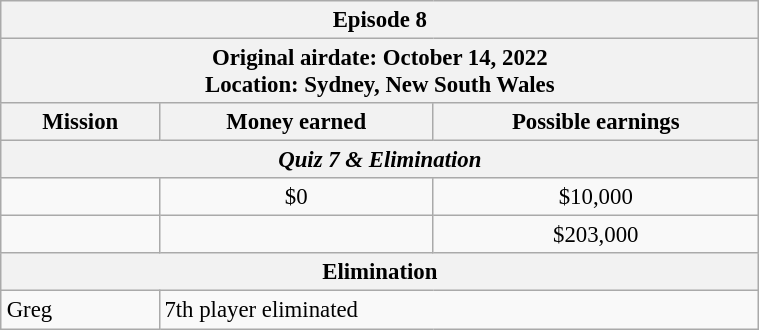<table class="wikitable" style="font-size: 95%; margin: 10px" align="right" width="40%">
<tr>
<th colspan=3>Episode 8</th>
</tr>
<tr>
<th colspan=3>Original airdate: October 14, 2022<br>Location: Sydney, New South Wales</th>
</tr>
<tr>
<th>Mission</th>
<th>Money earned</th>
<th>Possible earnings</th>
</tr>
<tr>
<th colspan=3><em>Quiz 7 & Elimination</em></th>
</tr>
<tr>
<td></td>
<td align="center">$0</td>
<td align="center">$10,000</td>
</tr>
<tr>
<td><strong></strong></td>
<td align="center"><strong></strong></td>
<td align="center">$203,000</td>
</tr>
<tr>
<th colspan=3>Elimination</th>
</tr>
<tr>
<td>Greg</td>
<td colspan=2>7th player eliminated</td>
</tr>
</table>
